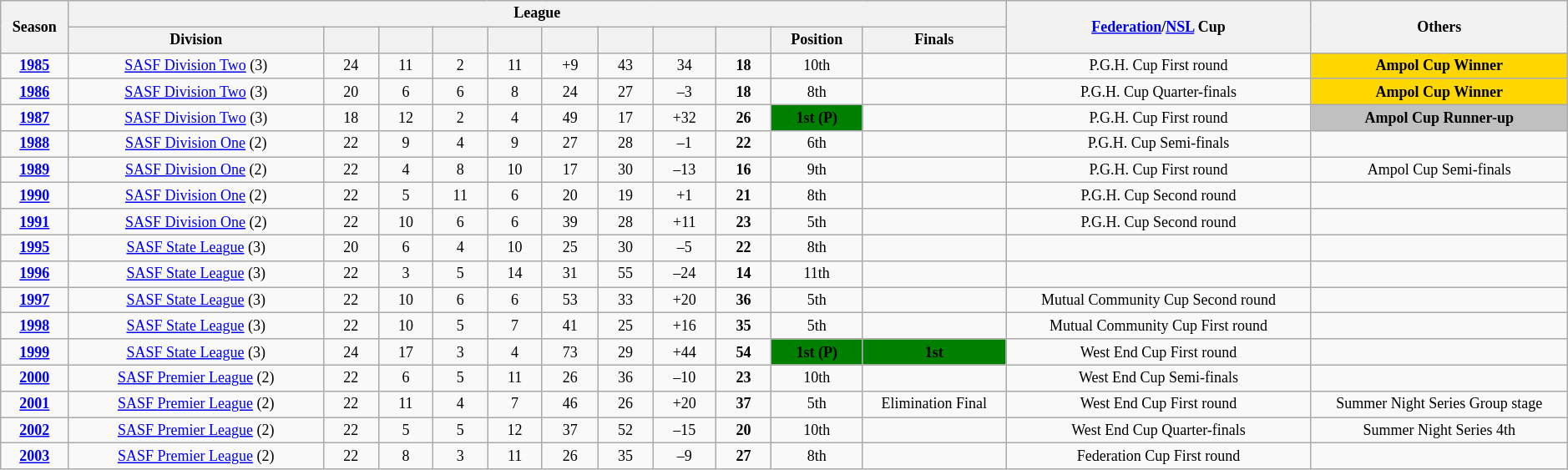<table class="wikitable" style="text-align:center; text-align:center; font-size:12px">
<tr>
<th rowspan=2 width=0.25%>Season</th>
<th colspan=11>League</th>
<th rowspan=2 width=3%><a href='#'>Federation</a>/<a href='#'>NSL</a> Cup</th>
<th rowspan=2 width=3%>Others</th>
</tr>
<tr>
<th width=3%>Division</th>
<th width=0.5%></th>
<th width=0.5%></th>
<th width=0.5%></th>
<th width=0.5%></th>
<th width=0.5%></th>
<th width=0.5%></th>
<th width=0.5%></th>
<th width=0.5%></th>
<th width=0.5%>Position</th>
<th width=1%>Finals</th>
</tr>
<tr>
<td><strong><a href='#'>1985</a></strong></td>
<td><a href='#'>SASF Division Two</a> (3)</td>
<td>24</td>
<td>11</td>
<td>2</td>
<td>11</td>
<td>+9</td>
<td>43</td>
<td>34</td>
<td><strong>18</strong></td>
<td>10th</td>
<td></td>
<td>P.G.H. Cup First round</td>
<td bgcolor=gold><strong>Ampol Cup Winner</strong></td>
</tr>
<tr>
<td><strong><a href='#'>1986</a></strong></td>
<td><a href='#'>SASF Division Two</a> (3)</td>
<td>20</td>
<td>6</td>
<td>6</td>
<td>8</td>
<td>24</td>
<td>27</td>
<td>–3</td>
<td><strong>18</strong></td>
<td>8th</td>
<td></td>
<td>P.G.H. Cup Quarter-finals</td>
<td bgcolor=gold><strong>Ampol Cup Winner</strong></td>
</tr>
<tr>
<td><strong><a href='#'>1987</a></strong></td>
<td><a href='#'>SASF Division Two</a> (3)</td>
<td>18</td>
<td>12</td>
<td>2</td>
<td>4</td>
<td>49</td>
<td>17</td>
<td>+32</td>
<td><strong>26</strong></td>
<td bgcolor=green><strong>1st (P)</strong></td>
<td></td>
<td>P.G.H. Cup First round</td>
<td bgcolor=silver><strong>Ampol Cup Runner-up</strong></td>
</tr>
<tr>
<td><strong><a href='#'>1988</a></strong></td>
<td><a href='#'>SASF Division One</a> (2)</td>
<td>22</td>
<td>9</td>
<td>4</td>
<td>9</td>
<td>27</td>
<td>28</td>
<td>–1</td>
<td><strong>22</strong></td>
<td>6th</td>
<td></td>
<td>P.G.H. Cup Semi-finals</td>
<td></td>
</tr>
<tr>
<td><strong><a href='#'>1989</a></strong></td>
<td><a href='#'>SASF Division One</a> (2)</td>
<td>22</td>
<td>4</td>
<td>8</td>
<td>10</td>
<td>17</td>
<td>30</td>
<td>–13</td>
<td><strong>16</strong></td>
<td>9th</td>
<td></td>
<td>P.G.H. Cup First round</td>
<td>Ampol Cup Semi-finals</td>
</tr>
<tr>
<td><strong><a href='#'>1990</a></strong></td>
<td><a href='#'>SASF Division One</a> (2)</td>
<td>22</td>
<td>5</td>
<td>11</td>
<td>6</td>
<td>20</td>
<td>19</td>
<td>+1</td>
<td><strong>21</strong></td>
<td>8th</td>
<td></td>
<td>P.G.H. Cup Second round</td>
<td></td>
</tr>
<tr>
<td><strong><a href='#'>1991</a></strong></td>
<td><a href='#'>SASF Division One</a> (2)</td>
<td>22</td>
<td>10</td>
<td>6</td>
<td>6</td>
<td>39</td>
<td>28</td>
<td>+11</td>
<td><strong>23</strong></td>
<td>5th</td>
<td></td>
<td>P.G.H. Cup Second round</td>
<td></td>
</tr>
<tr>
<td><strong><a href='#'>1995</a></strong></td>
<td><a href='#'>SASF State League</a> (3)</td>
<td>20</td>
<td>6</td>
<td>4</td>
<td>10</td>
<td>25</td>
<td>30</td>
<td>–5</td>
<td><strong>22</strong></td>
<td>8th</td>
<td></td>
<td></td>
<td></td>
</tr>
<tr>
<td><strong><a href='#'>1996</a></strong></td>
<td><a href='#'>SASF State League</a> (3)</td>
<td>22</td>
<td>3</td>
<td>5</td>
<td>14</td>
<td>31</td>
<td>55</td>
<td>–24</td>
<td><strong>14</strong></td>
<td>11th</td>
<td></td>
<td></td>
<td></td>
</tr>
<tr>
<td><strong><a href='#'>1997</a></strong></td>
<td><a href='#'>SASF State League</a> (3)</td>
<td>22</td>
<td>10</td>
<td>6</td>
<td>6</td>
<td>53</td>
<td>33</td>
<td>+20</td>
<td><strong>36</strong></td>
<td>5th</td>
<td></td>
<td>Mutual Community Cup Second round</td>
<td></td>
</tr>
<tr>
<td><strong><a href='#'>1998</a></strong></td>
<td><a href='#'>SASF State League</a> (3)</td>
<td>22</td>
<td>10</td>
<td>5</td>
<td>7</td>
<td>41</td>
<td>25</td>
<td>+16</td>
<td><strong>35</strong></td>
<td>5th</td>
<td></td>
<td>Mutual Community Cup First round</td>
<td></td>
</tr>
<tr>
<td><strong><a href='#'>1999</a></strong></td>
<td><a href='#'>SASF State League</a> (3)</td>
<td>24</td>
<td>17</td>
<td>3</td>
<td>4</td>
<td>73</td>
<td>29</td>
<td>+44</td>
<td><strong>54</strong></td>
<td bgcolor=green><strong>1st (P)</strong></td>
<td bgcolor=green><strong>1st</strong></td>
<td>West End Cup First round</td>
<td></td>
</tr>
<tr>
<td><strong><a href='#'>2000</a></strong></td>
<td><a href='#'>SASF Premier League</a> (2)</td>
<td>22</td>
<td>6</td>
<td>5</td>
<td>11</td>
<td>26</td>
<td>36</td>
<td>–10</td>
<td><strong>23</strong></td>
<td>10th</td>
<td></td>
<td>West End Cup Semi-finals</td>
<td></td>
</tr>
<tr>
<td><strong><a href='#'>2001</a></strong></td>
<td><a href='#'>SASF Premier League</a> (2)</td>
<td>22</td>
<td>11</td>
<td>4</td>
<td>7</td>
<td>46</td>
<td>26</td>
<td>+20</td>
<td><strong>37</strong></td>
<td>5th</td>
<td>Elimination Final</td>
<td>West End Cup First round</td>
<td>Summer Night Series Group stage</td>
</tr>
<tr>
<td><strong><a href='#'>2002</a></strong></td>
<td><a href='#'>SASF Premier League</a> (2)</td>
<td>22</td>
<td>5</td>
<td>5</td>
<td>12</td>
<td>37</td>
<td>52</td>
<td>–15</td>
<td><strong>20</strong></td>
<td>10th</td>
<td></td>
<td>West End Cup Quarter-finals</td>
<td>Summer Night Series 4th</td>
</tr>
<tr>
<td><strong><a href='#'>2003</a></strong></td>
<td><a href='#'>SASF Premier League</a> (2)</td>
<td>22</td>
<td>8</td>
<td>3</td>
<td>11</td>
<td>26</td>
<td>35</td>
<td>–9</td>
<td><strong>27</strong></td>
<td>8th</td>
<td></td>
<td>Federation Cup First round</td>
<td></td>
</tr>
</table>
